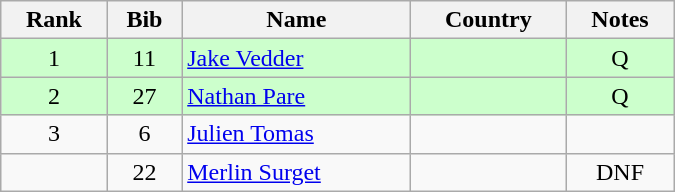<table class="wikitable" style="text-align:center; width:450px">
<tr>
<th>Rank</th>
<th>Bib</th>
<th>Name</th>
<th>Country</th>
<th>Notes</th>
</tr>
<tr bgcolor=ccffcc>
<td>1</td>
<td>11</td>
<td align=left><a href='#'>Jake Vedder</a></td>
<td align=left></td>
<td>Q</td>
</tr>
<tr bgcolor=ccffcc>
<td>2</td>
<td>27</td>
<td align=left><a href='#'>Nathan Pare</a></td>
<td align=left></td>
<td>Q</td>
</tr>
<tr>
<td>3</td>
<td>6</td>
<td align=left><a href='#'>Julien Tomas</a></td>
<td align=left></td>
<td></td>
</tr>
<tr>
<td></td>
<td>22</td>
<td align=left><a href='#'>Merlin Surget</a></td>
<td align=left></td>
<td>DNF</td>
</tr>
</table>
